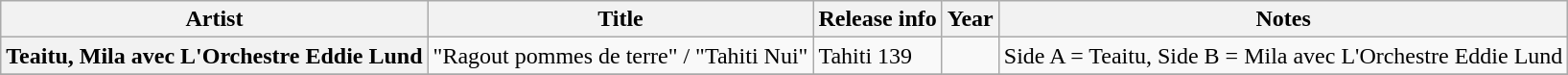<table class="wikitable plainrowheaders sortable">
<tr>
<th scope="col">Artist</th>
<th scope="col">Title</th>
<th scope="col">Release info</th>
<th scope="col">Year</th>
<th scope="col" class="unsortable">Notes</th>
</tr>
<tr>
<th scope="row">Teaitu, Mila avec L'Orchestre Eddie Lund</th>
<td>"Ragout pommes de terre" / "Tahiti Nui"</td>
<td>Tahiti 139</td>
<td></td>
<td>Side A = Teaitu, Side B = Mila avec L'Orchestre Eddie Lund</td>
</tr>
<tr>
</tr>
</table>
